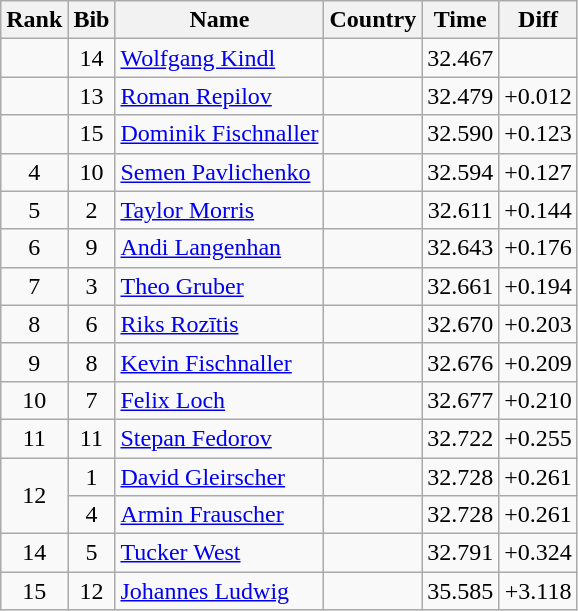<table class="wikitable sortable" style="text-align:center">
<tr>
<th>Rank</th>
<th>Bib</th>
<th>Name</th>
<th>Country</th>
<th>Time</th>
<th>Diff</th>
</tr>
<tr>
<td></td>
<td>14</td>
<td align=left><a href='#'>Wolfgang Kindl</a></td>
<td align=left></td>
<td>32.467</td>
<td></td>
</tr>
<tr>
<td></td>
<td>13</td>
<td align=left><a href='#'>Roman Repilov</a></td>
<td align=left></td>
<td>32.479</td>
<td>+0.012</td>
</tr>
<tr>
<td></td>
<td>15</td>
<td align=left><a href='#'>Dominik Fischnaller</a></td>
<td align=left></td>
<td>32.590</td>
<td>+0.123</td>
</tr>
<tr>
<td>4</td>
<td>10</td>
<td align=left><a href='#'>Semen Pavlichenko</a></td>
<td align=left></td>
<td>32.594</td>
<td>+0.127</td>
</tr>
<tr>
<td>5</td>
<td>2</td>
<td align=left><a href='#'>Taylor Morris</a></td>
<td align=left></td>
<td>32.611</td>
<td>+0.144</td>
</tr>
<tr>
<td>6</td>
<td>9</td>
<td align=left><a href='#'>Andi Langenhan</a></td>
<td align=left></td>
<td>32.643</td>
<td>+0.176</td>
</tr>
<tr>
<td>7</td>
<td>3</td>
<td align=left><a href='#'>Theo Gruber</a></td>
<td align=left></td>
<td>32.661</td>
<td>+0.194</td>
</tr>
<tr>
<td>8</td>
<td>6</td>
<td align=left><a href='#'>Riks Rozītis</a></td>
<td align=left></td>
<td>32.670</td>
<td>+0.203</td>
</tr>
<tr>
<td>9</td>
<td>8</td>
<td align=left><a href='#'>Kevin Fischnaller</a></td>
<td align=left></td>
<td>32.676</td>
<td>+0.209</td>
</tr>
<tr>
<td>10</td>
<td>7</td>
<td align=left><a href='#'>Felix Loch</a></td>
<td align=left></td>
<td>32.677</td>
<td>+0.210</td>
</tr>
<tr>
<td>11</td>
<td>11</td>
<td align=left><a href='#'>Stepan Fedorov</a></td>
<td align=left></td>
<td>32.722</td>
<td>+0.255</td>
</tr>
<tr>
<td rowspan=2>12</td>
<td>1</td>
<td align=left><a href='#'>David Gleirscher</a></td>
<td align=left></td>
<td>32.728</td>
<td>+0.261</td>
</tr>
<tr>
<td>4</td>
<td align=left><a href='#'>Armin Frauscher</a></td>
<td align=left></td>
<td>32.728</td>
<td>+0.261</td>
</tr>
<tr>
<td>14</td>
<td>5</td>
<td align=left><a href='#'>Tucker West</a></td>
<td align=left></td>
<td>32.791</td>
<td>+0.324</td>
</tr>
<tr>
<td>15</td>
<td>12</td>
<td align=left><a href='#'>Johannes Ludwig</a></td>
<td align=left></td>
<td>35.585</td>
<td>+3.118</td>
</tr>
</table>
